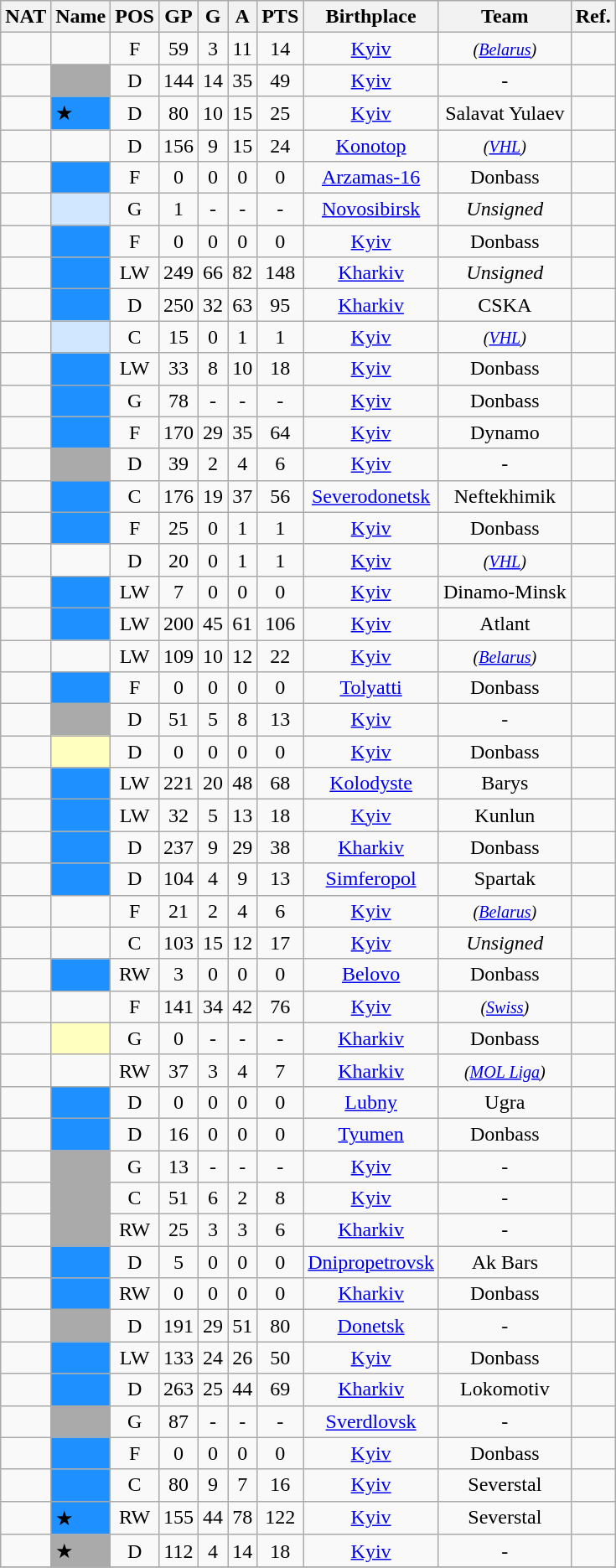<table class="wikitable sortable" style="text-align: center;">
<tr style="width:15em" bgcolor="#efefef" align=center>
<th>NAT</th>
<th>Name</th>
<th>POS</th>
<th>GP</th>
<th>G</th>
<th>A</th>
<th>PTS</th>
<th>Birthplace</th>
<th>Team</th>
<th>Ref.</th>
</tr>
<tr>
<td></td>
<td align="left"></td>
<td>F</td>
<td>59</td>
<td>3</td>
<td>11</td>
<td>14</td>
<td><a href='#'>Kyiv</a></td>
<td><small><em>(<a href='#'>Belarus</a>)</em></small></td>
<td></td>
</tr>
<tr>
<td></td>
<td align="left" style="background:#aaaaaa;"></td>
<td>D</td>
<td>144</td>
<td>14</td>
<td>35</td>
<td>49</td>
<td><a href='#'>Kyiv</a></td>
<td>-</td>
<td></td>
</tr>
<tr>
<td></td>
<td align="left" style="background:#1E90FF;"> ★</td>
<td>D</td>
<td>80</td>
<td>10</td>
<td>15</td>
<td>25</td>
<td><a href='#'>Kyiv</a></td>
<td>Salavat Yulaev</td>
<td></td>
</tr>
<tr>
<td></td>
<td align="left"></td>
<td>D</td>
<td>156</td>
<td>9</td>
<td>15</td>
<td>24</td>
<td><a href='#'>Konotop</a></td>
<td><small><em>(<a href='#'>VHL</a>)</em></small></td>
<td></td>
</tr>
<tr>
<td></td>
<td align="left" style="background:#1E90FF;"></td>
<td>F</td>
<td>0</td>
<td>0</td>
<td>0</td>
<td>0</td>
<td><a href='#'>Arzamas-16</a></td>
<td>Donbass</td>
<td></td>
</tr>
<tr>
<td></td>
<td align="left" style="background:#d0e7ff;"></td>
<td>G</td>
<td>1</td>
<td>-</td>
<td>-</td>
<td>-</td>
<td><a href='#'>Novosibirsk</a></td>
<td><em>Unsigned</em></td>
<td></td>
</tr>
<tr>
<td></td>
<td align="left" style="background:#1E90FF;"></td>
<td>F</td>
<td>0</td>
<td>0</td>
<td>0</td>
<td>0</td>
<td><a href='#'>Kyiv</a></td>
<td>Donbass</td>
<td></td>
</tr>
<tr>
<td></td>
<td align="left" style="background:#1E90FF;"></td>
<td>LW</td>
<td>249</td>
<td>66</td>
<td>82</td>
<td>148</td>
<td><a href='#'>Kharkiv</a></td>
<td><em>Unsigned</em></td>
<td></td>
</tr>
<tr>
<td></td>
<td align="left" style="background:#1E90FF;"></td>
<td>D</td>
<td>250</td>
<td>32</td>
<td>63</td>
<td>95</td>
<td><a href='#'>Kharkiv</a></td>
<td>CSKA</td>
<td></td>
</tr>
<tr>
<td></td>
<td align="left" style="background:#d0e7ff;"></td>
<td>C</td>
<td>15</td>
<td>0</td>
<td>1</td>
<td>1</td>
<td><a href='#'>Kyiv</a></td>
<td><small><em>(<a href='#'>VHL</a>)</em></small></td>
<td></td>
</tr>
<tr>
<td></td>
<td align="left" style="background:#1E90FF;"></td>
<td>LW</td>
<td>33</td>
<td>8</td>
<td>10</td>
<td>18</td>
<td><a href='#'>Kyiv</a></td>
<td>Donbass</td>
<td></td>
</tr>
<tr>
<td></td>
<td align="left" style="background:#1E90FF;"></td>
<td>G</td>
<td>78</td>
<td>-</td>
<td>-</td>
<td>-</td>
<td><a href='#'>Kyiv</a></td>
<td>Donbass</td>
<td></td>
</tr>
<tr>
<td></td>
<td align="left" style="background:#1E90FF;"></td>
<td>F</td>
<td>170</td>
<td>29</td>
<td>35</td>
<td>64</td>
<td><a href='#'>Kyiv</a></td>
<td>Dynamo</td>
<td></td>
</tr>
<tr>
<td></td>
<td align="left" style="background:#aaaaaa;"></td>
<td>D</td>
<td>39</td>
<td>2</td>
<td>4</td>
<td>6</td>
<td><a href='#'>Kyiv</a></td>
<td>-</td>
<td></td>
</tr>
<tr>
<td></td>
<td align="left" style="background:#1E90FF;"></td>
<td>C</td>
<td>176</td>
<td>19</td>
<td>37</td>
<td>56</td>
<td><a href='#'>Severodonetsk</a></td>
<td>Neftekhimik</td>
<td></td>
</tr>
<tr>
<td></td>
<td align="left" style="background:#1E90FF;"></td>
<td>F</td>
<td>25</td>
<td>0</td>
<td>1</td>
<td>1</td>
<td><a href='#'>Kyiv</a></td>
<td>Donbass</td>
<td></td>
</tr>
<tr>
<td></td>
<td align="left"></td>
<td>D</td>
<td>20</td>
<td>0</td>
<td>1</td>
<td>1</td>
<td><a href='#'>Kyiv</a></td>
<td><small><em>(<a href='#'>VHL</a>)</em></small></td>
<td></td>
</tr>
<tr>
<td></td>
<td align="left" style="background:#1E90FF;"></td>
<td>LW</td>
<td>7</td>
<td>0</td>
<td>0</td>
<td>0</td>
<td><a href='#'>Kyiv</a></td>
<td>Dinamo-Minsk</td>
<td></td>
</tr>
<tr>
<td></td>
<td align="left" style="background:#1E90FF;"></td>
<td>LW</td>
<td>200</td>
<td>45</td>
<td>61</td>
<td>106</td>
<td><a href='#'>Kyiv</a></td>
<td>Atlant</td>
<td></td>
</tr>
<tr>
<td></td>
<td align="left"></td>
<td>LW</td>
<td>109</td>
<td>10</td>
<td>12</td>
<td>22</td>
<td><a href='#'>Kyiv</a></td>
<td><small><em>(<a href='#'>Belarus</a>)</em></small></td>
<td></td>
</tr>
<tr>
<td></td>
<td align="left" style="background:#1E90FF;"></td>
<td>F</td>
<td>0</td>
<td>0</td>
<td>0</td>
<td>0</td>
<td><a href='#'>Tolyatti</a></td>
<td>Donbass</td>
<td></td>
</tr>
<tr>
<td></td>
<td align="left" style="background:#aaaaaa;"></td>
<td>D</td>
<td>51</td>
<td>5</td>
<td>8</td>
<td>13</td>
<td><a href='#'>Kyiv</a></td>
<td>-</td>
<td></td>
</tr>
<tr>
<td></td>
<td align="left" style="background:#FFFFC0;"></td>
<td>D</td>
<td>0</td>
<td>0</td>
<td>0</td>
<td>0</td>
<td><a href='#'>Kyiv</a></td>
<td>Donbass</td>
<td></td>
</tr>
<tr>
<td></td>
<td align="left" style="background:#1E90FF;"></td>
<td>LW</td>
<td>221</td>
<td>20</td>
<td>48</td>
<td>68</td>
<td><a href='#'>Kolodyste</a></td>
<td>Barys</td>
<td></td>
</tr>
<tr>
<td></td>
<td align="left" style="background:#1E90FF;"></td>
<td>LW</td>
<td>32</td>
<td>5</td>
<td>13</td>
<td>18</td>
<td><a href='#'>Kyiv</a></td>
<td>Kunlun</td>
<td></td>
</tr>
<tr>
<td></td>
<td align="left" style="background:#1E90FF;"></td>
<td>D</td>
<td>237</td>
<td>9</td>
<td>29</td>
<td>38</td>
<td><a href='#'>Kharkiv</a></td>
<td>Donbass</td>
<td></td>
</tr>
<tr>
<td></td>
<td align="left" style="background:#1E90FF;"></td>
<td>D</td>
<td>104</td>
<td>4</td>
<td>9</td>
<td>13</td>
<td><a href='#'>Simferopol</a></td>
<td>Spartak</td>
<td></td>
</tr>
<tr>
<td></td>
<td align="left"></td>
<td>F</td>
<td>21</td>
<td>2</td>
<td>4</td>
<td>6</td>
<td><a href='#'>Kyiv</a></td>
<td><small><em>(<a href='#'>Belarus</a>)</em></small></td>
<td></td>
</tr>
<tr>
<td></td>
<td align="left"></td>
<td>C</td>
<td>103</td>
<td>15</td>
<td>12</td>
<td>17</td>
<td><a href='#'>Kyiv</a></td>
<td><em>Unsigned</em></td>
<td></td>
</tr>
<tr>
<td></td>
<td align="left" style="background:#1E90FF;"></td>
<td>RW</td>
<td>3</td>
<td>0</td>
<td>0</td>
<td>0</td>
<td><a href='#'>Belovo</a></td>
<td>Donbass</td>
<td></td>
</tr>
<tr>
<td></td>
<td align="left"></td>
<td>F</td>
<td>141</td>
<td>34</td>
<td>42</td>
<td>76</td>
<td><a href='#'>Kyiv</a></td>
<td><small><em>(<a href='#'>Swiss</a>)</em></small></td>
<td></td>
</tr>
<tr>
<td></td>
<td align="left" style="background:#FFFFC0;"></td>
<td>G</td>
<td>0</td>
<td>-</td>
<td>-</td>
<td>-</td>
<td><a href='#'>Kharkiv</a></td>
<td>Donbass</td>
<td></td>
</tr>
<tr>
<td></td>
<td align="left"></td>
<td>RW</td>
<td>37</td>
<td>3</td>
<td>4</td>
<td>7</td>
<td><a href='#'>Kharkiv</a></td>
<td><small><em>(<a href='#'>MOL Liga</a>)</em></small></td>
<td></td>
</tr>
<tr>
<td></td>
<td align="left" style="background:#1E90FF;"></td>
<td>D</td>
<td>0</td>
<td>0</td>
<td>0</td>
<td>0</td>
<td><a href='#'>Lubny</a></td>
<td>Ugra</td>
<td></td>
</tr>
<tr>
<td></td>
<td align="left" style="background:#1E90FF;"></td>
<td>D</td>
<td>16</td>
<td>0</td>
<td>0</td>
<td>0</td>
<td><a href='#'>Tyumen</a></td>
<td>Donbass</td>
<td></td>
</tr>
<tr>
<td></td>
<td align="left" style="background:#aaaaaa;"></td>
<td>G</td>
<td>13</td>
<td>-</td>
<td>-</td>
<td>-</td>
<td><a href='#'>Kyiv</a></td>
<td>-</td>
<td></td>
</tr>
<tr>
<td></td>
<td align="left" style="background:#aaaaaa;"></td>
<td>C</td>
<td>51</td>
<td>6</td>
<td>2</td>
<td>8</td>
<td><a href='#'>Kyiv</a></td>
<td>-</td>
<td></td>
</tr>
<tr>
<td></td>
<td align="left" style="background:#aaaaaa;"></td>
<td>RW</td>
<td>25</td>
<td>3</td>
<td>3</td>
<td>6</td>
<td><a href='#'>Kharkiv</a></td>
<td>-</td>
<td></td>
</tr>
<tr>
<td></td>
<td align="left" style="background:#1E90FF;"></td>
<td>D</td>
<td>5</td>
<td>0</td>
<td>0</td>
<td>0</td>
<td><a href='#'>Dnipropetrovsk</a></td>
<td>Ak Bars</td>
<td></td>
</tr>
<tr>
<td></td>
<td align="left" style="background:#1E90FF;"></td>
<td>RW</td>
<td>0</td>
<td>0</td>
<td>0</td>
<td>0</td>
<td><a href='#'>Kharkiv</a></td>
<td>Donbass</td>
<td></td>
</tr>
<tr>
<td></td>
<td align="left" style="background:#aaaaaa;"></td>
<td>D</td>
<td>191</td>
<td>29</td>
<td>51</td>
<td>80</td>
<td><a href='#'>Donetsk</a></td>
<td>-</td>
<td></td>
</tr>
<tr>
<td></td>
<td align="left" style="background:#1E90FF;"></td>
<td>LW</td>
<td>133</td>
<td>24</td>
<td>26</td>
<td>50</td>
<td><a href='#'>Kyiv</a></td>
<td>Donbass</td>
<td></td>
</tr>
<tr>
<td></td>
<td align="left" style="background:#1E90FF;"></td>
<td>D</td>
<td>263</td>
<td>25</td>
<td>44</td>
<td>69</td>
<td><a href='#'>Kharkiv</a></td>
<td>Lokomotiv</td>
<td></td>
</tr>
<tr>
<td></td>
<td align="left" style="background:#aaaaaa;"></td>
<td>G</td>
<td>87</td>
<td>-</td>
<td>-</td>
<td>-</td>
<td><a href='#'>Sverdlovsk</a></td>
<td>-</td>
<td></td>
</tr>
<tr>
<td></td>
<td align="left" style="background:#1E90FF;"></td>
<td>F</td>
<td>0</td>
<td>0</td>
<td>0</td>
<td>0</td>
<td><a href='#'>Kyiv</a></td>
<td>Donbass</td>
<td></td>
</tr>
<tr>
<td></td>
<td align="left" style="background:#1E90FF;"></td>
<td>C</td>
<td>80</td>
<td>9</td>
<td>7</td>
<td>16</td>
<td><a href='#'>Kyiv</a></td>
<td>Severstal</td>
<td></td>
</tr>
<tr>
<td></td>
<td align="left" style="background:#1E90FF;"> ★</td>
<td>RW</td>
<td>155</td>
<td>44</td>
<td>78</td>
<td>122</td>
<td><a href='#'>Kyiv</a></td>
<td>Severstal</td>
<td></td>
</tr>
<tr>
<td></td>
<td align="left" style="background:#aaaaaa;"> ★</td>
<td>D</td>
<td>112</td>
<td>4</td>
<td>14</td>
<td>18</td>
<td><a href='#'>Kyiv</a></td>
<td>-</td>
<td></td>
</tr>
<tr>
</tr>
</table>
